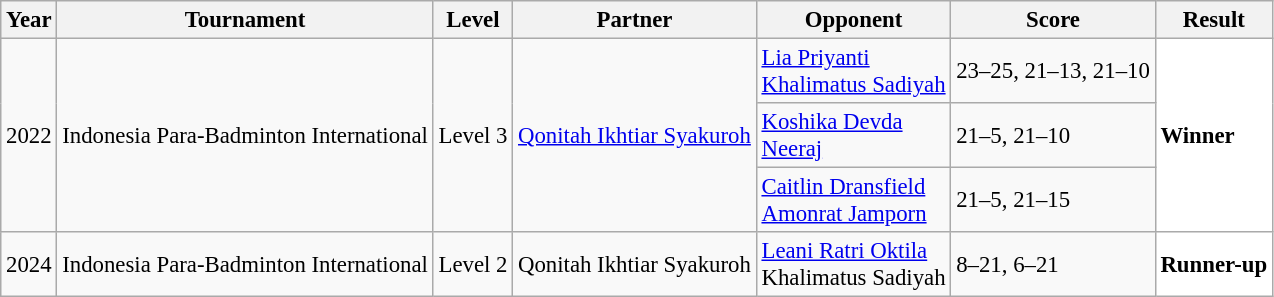<table class="sortable wikitable" style="font-size: 95%;">
<tr>
<th>Year</th>
<th>Tournament</th>
<th>Level</th>
<th>Partner</th>
<th>Opponent</th>
<th>Score</th>
<th>Result</th>
</tr>
<tr>
<td align="center" rowspan="3">2022</td>
<td align="left" rowspan="3">Indonesia Para-Badminton International</td>
<td align="left" rowspan="3">Level 3</td>
<td align="left" rowspan="3"> <a href='#'>Qonitah Ikhtiar Syakuroh</a></td>
<td align="left"> <a href='#'>Lia Priyanti</a><br>  <a href='#'>Khalimatus Sadiyah</a></td>
<td align="left">23–25, 21–13, 21–10</td>
<td style="text-align:left; background:white" rowspan="3"> <strong>Winner</strong></td>
</tr>
<tr>
<td align="left"> <a href='#'>Koshika Devda</a><br>  <a href='#'>Neeraj</a></td>
<td align="left">21–5, 21–10</td>
</tr>
<tr>
<td align="left"> <a href='#'>Caitlin Dransfield</a><br>  <a href='#'>Amonrat Jamporn</a></td>
<td align="left">21–5, 21–15</td>
</tr>
<tr>
<td align="center">2024</td>
<td align="left">Indonesia Para-Badminton International</td>
<td align="left">Level 2</td>
<td align="left"> Qonitah Ikhtiar Syakuroh</td>
<td align="left"> <a href='#'>Leani Ratri Oktila</a><br>  Khalimatus Sadiyah</td>
<td align="left">8–21, 6–21</td>
<td style="text-align:left; background:white"> <strong>Runner-up</strong></td>
</tr>
</table>
